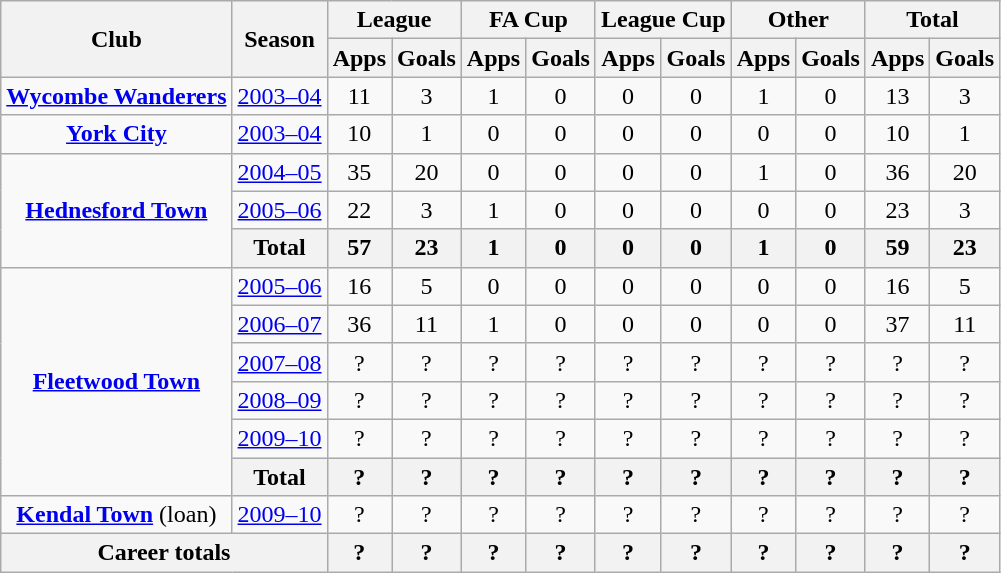<table class="wikitable" style="text-align: center;">
<tr>
<th rowspan="2">Club</th>
<th rowspan="2">Season</th>
<th colspan="2">League</th>
<th colspan="2">FA Cup</th>
<th colspan="2">League Cup</th>
<th colspan="2">Other</th>
<th colspan="2">Total</th>
</tr>
<tr>
<th>Apps</th>
<th>Goals</th>
<th>Apps</th>
<th>Goals</th>
<th>Apps</th>
<th>Goals</th>
<th>Apps</th>
<th>Goals</th>
<th>Apps</th>
<th>Goals</th>
</tr>
<tr>
<td rowspan="1" valign="center"><strong><a href='#'>Wycombe Wanderers</a></strong></td>
<td><a href='#'>2003–04</a></td>
<td>11</td>
<td>3</td>
<td>1</td>
<td>0</td>
<td>0</td>
<td>0</td>
<td>1</td>
<td>0</td>
<td>13</td>
<td>3</td>
</tr>
<tr>
<td rowspan="1" valign="center"><strong><a href='#'>York City</a></strong></td>
<td><a href='#'>2003–04</a></td>
<td>10</td>
<td>1</td>
<td>0</td>
<td>0</td>
<td>0</td>
<td>0</td>
<td>0</td>
<td>0</td>
<td>10</td>
<td>1</td>
</tr>
<tr>
<td rowspan="3" valign="center"><strong><a href='#'>Hednesford Town</a></strong></td>
<td><a href='#'>2004–05</a></td>
<td>35</td>
<td>20</td>
<td>0</td>
<td>0</td>
<td>0</td>
<td>0</td>
<td>1</td>
<td>0</td>
<td>36</td>
<td>20</td>
</tr>
<tr>
<td><a href='#'>2005–06</a></td>
<td>22</td>
<td>3</td>
<td>1</td>
<td>0</td>
<td>0</td>
<td>0</td>
<td>0</td>
<td>0</td>
<td>23</td>
<td>3</td>
</tr>
<tr>
<th>Total</th>
<th>57</th>
<th>23</th>
<th>1</th>
<th>0</th>
<th>0</th>
<th>0</th>
<th>1</th>
<th>0</th>
<th>59</th>
<th>23</th>
</tr>
<tr>
<td rowspan="6" valign="center"><strong><a href='#'>Fleetwood Town</a></strong></td>
<td><a href='#'>2005–06</a></td>
<td>16</td>
<td>5</td>
<td>0</td>
<td>0</td>
<td>0</td>
<td>0</td>
<td>0</td>
<td>0</td>
<td>16</td>
<td>5</td>
</tr>
<tr>
<td><a href='#'>2006–07</a></td>
<td>36</td>
<td>11</td>
<td>1</td>
<td>0</td>
<td>0</td>
<td>0</td>
<td>0</td>
<td>0</td>
<td>37</td>
<td>11</td>
</tr>
<tr>
<td><a href='#'>2007–08</a></td>
<td>?</td>
<td>?</td>
<td>?</td>
<td>?</td>
<td>?</td>
<td>?</td>
<td>?</td>
<td>?</td>
<td>?</td>
<td>?</td>
</tr>
<tr>
<td><a href='#'>2008–09</a></td>
<td>?</td>
<td>?</td>
<td>?</td>
<td>?</td>
<td>?</td>
<td>?</td>
<td>?</td>
<td>?</td>
<td>?</td>
<td>?</td>
</tr>
<tr>
<td><a href='#'>2009–10</a></td>
<td>?</td>
<td>?</td>
<td>?</td>
<td>?</td>
<td>?</td>
<td>?</td>
<td>?</td>
<td>?</td>
<td>?</td>
<td>?</td>
</tr>
<tr>
<th>Total</th>
<th>?</th>
<th>?</th>
<th>?</th>
<th>?</th>
<th>?</th>
<th>?</th>
<th>?</th>
<th>?</th>
<th>?</th>
<th>?</th>
</tr>
<tr>
<td rowspan="1" valign="center"><strong><a href='#'>Kendal Town</a></strong> (loan)</td>
<td><a href='#'>2009–10</a></td>
<td>?</td>
<td>?</td>
<td>?</td>
<td>?</td>
<td>?</td>
<td>?</td>
<td>?</td>
<td>?</td>
<td>?</td>
<td>?</td>
</tr>
<tr>
<th colspan="2">Career totals</th>
<th>?</th>
<th>?</th>
<th>?</th>
<th>?</th>
<th>?</th>
<th>?</th>
<th>?</th>
<th>?</th>
<th>?</th>
<th>?</th>
</tr>
</table>
